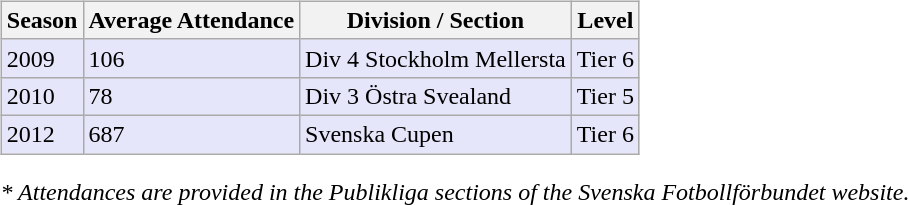<table>
<tr>
<td valign="top" width=0%><br><table class="wikitable">
<tr style="background:#f0f6fa;">
<th><strong>Season</strong></th>
<th><strong>Average Attendance</strong></th>
<th><strong>Division / Section</strong></th>
<th><strong>Level</strong></th>
</tr>
<tr>
<td style="background:#E6E6FA;">2009</td>
<td style="background:#E6E6FA;">106</td>
<td style="background:#E6E6FA;">Div 4 Stockholm Mellersta</td>
<td style="background:#E6E6FA;">Tier 6</td>
</tr>
<tr>
<td style="background:#E6E6FA;">2010</td>
<td style="background:#E6E6FA;">78</td>
<td style="background:#E6E6FA;">Div 3 Östra Svealand</td>
<td style="background:#E6E6FA;">Tier 5</td>
</tr>
<tr>
<td style="background:#E6E6FA;">2012</td>
<td style="background:#E6E6FA;">687</td>
<td style="background:#E6E6FA;">Svenska Cupen</td>
<td style="background:#E6E6FA;">Tier 6</td>
</tr>
</table>
<em>* Attendances are provided in the Publikliga sections of the Svenska Fotbollförbundet website.</em></td>
</tr>
</table>
